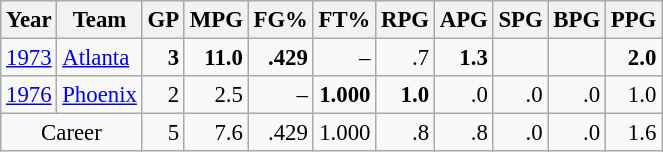<table class="wikitable sortable" style="font-size:95%; text-align:right;">
<tr>
<th>Year</th>
<th>Team</th>
<th>GP</th>
<th>MPG</th>
<th>FG%</th>
<th>FT%</th>
<th>RPG</th>
<th>APG</th>
<th>SPG</th>
<th>BPG</th>
<th>PPG</th>
</tr>
<tr>
<td style="text-align:left;"><a href='#'>1973</a></td>
<td style="text-align:left;"><a href='#'>Atlanta</a></td>
<td><strong>3</strong></td>
<td><strong>11.0</strong></td>
<td><strong>.429</strong></td>
<td>–</td>
<td>.7</td>
<td><strong>1.3</strong></td>
<td></td>
<td></td>
<td><strong>2.0</strong></td>
</tr>
<tr>
<td style="text-align:left;"><a href='#'>1976</a></td>
<td style="text-align:left;"><a href='#'>Phoenix</a></td>
<td>2</td>
<td>2.5</td>
<td>–</td>
<td><strong>1.000</strong></td>
<td><strong>1.0</strong></td>
<td>.0</td>
<td>.0</td>
<td>.0</td>
<td>1.0</td>
</tr>
<tr class="sortbottom">
<td style="text-align:center;" colspan="2">Career</td>
<td>5</td>
<td>7.6</td>
<td>.429</td>
<td>1.000</td>
<td>.8</td>
<td>.8</td>
<td>.0</td>
<td>.0</td>
<td>1.6</td>
</tr>
</table>
